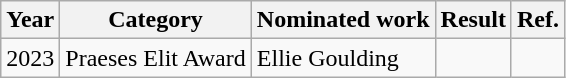<table class="wikitable">
<tr>
<th>Year</th>
<th>Category</th>
<th>Nominated work</th>
<th>Result</th>
<th>Ref.</th>
</tr>
<tr>
<td>2023</td>
<td>Praeses Elit Award</td>
<td>Ellie Goulding</td>
<td></td>
<td></td>
</tr>
</table>
